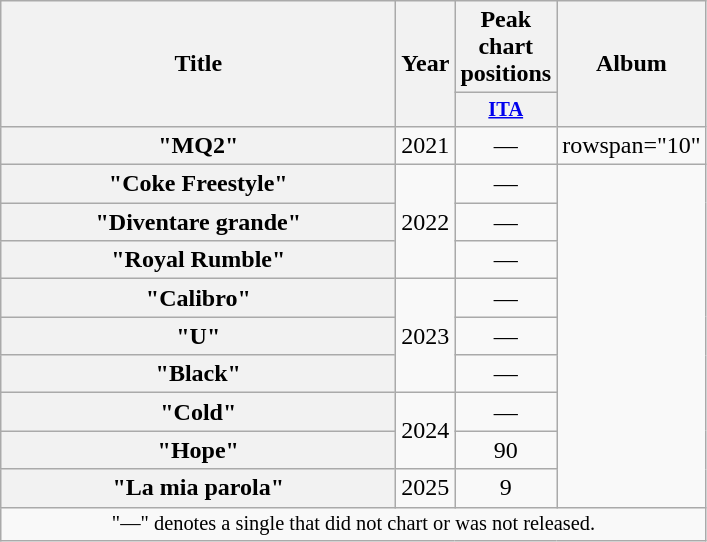<table class="wikitable plainrowheaders" style="text-align:center;">
<tr>
<th scope="col" rowspan="2" style="width:16em;">Title</th>
<th scope="col" rowspan="2" style="width:1em;">Year</th>
<th scope="col" colspan="1">Peak chart positions</th>
<th scope="col" rowspan="2">Album</th>
</tr>
<tr>
<th scope="col" style="width:3em;font-size:85%;"><a href='#'>ITA</a></th>
</tr>
<tr>
<th scope="row">"MQ2"</th>
<td>2021</td>
<td>—</td>
<td>rowspan="10" </td>
</tr>
<tr>
<th scope="row">"Coke Freestyle"</th>
<td rowspan="3">2022</td>
<td>—</td>
</tr>
<tr>
<th scope="row">"Diventare grande"</th>
<td>—</td>
</tr>
<tr>
<th scope="row">"Royal Rumble"<br></th>
<td>—</td>
</tr>
<tr>
<th scope="row">"Calibro"<br></th>
<td rowspan="3">2023</td>
<td>—</td>
</tr>
<tr>
<th scope="row">"U"</th>
<td>—</td>
</tr>
<tr>
<th scope="row">"Black"</th>
<td>—</td>
</tr>
<tr>
<th scope="row">"Cold"<br></th>
<td rowspan="2">2024</td>
<td>—</td>
</tr>
<tr>
<th scope="row">"Hope"<br></th>
<td>90</td>
</tr>
<tr>
<th scope="row">"La mia parola"<br></th>
<td>2025</td>
<td>9</td>
</tr>
<tr>
<td colspan="4" style="text-align:center; font-size:85%;">"—" denotes a single that did not chart or was not released.</td>
</tr>
</table>
